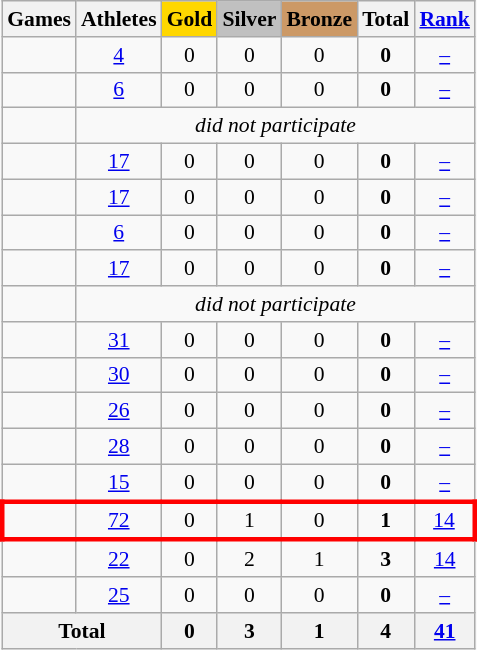<table class="wikitable" style="text-align:center; font-size:90%;">
<tr>
<th>Games</th>
<th>Athletes</th>
<td style="background:gold"><strong>Gold</strong></td>
<td style="background:silver"><strong>Silver</strong></td>
<td style="background:#c96"><strong>Bronze</strong></td>
<th><strong>Total</strong></th>
<th><a href='#'><strong>Rank</strong></a></th>
</tr>
<tr>
<td></td>
<td><a href='#'>4</a></td>
<td>0</td>
<td>0</td>
<td>0</td>
<td><strong>0</strong></td>
<td><a href='#'>–</a></td>
</tr>
<tr>
<td></td>
<td><a href='#'>6</a></td>
<td>0</td>
<td>0</td>
<td>0</td>
<td><strong>0</strong></td>
<td><a href='#'>–</a></td>
</tr>
<tr>
<td></td>
<td colspan=6><em>did not participate</em></td>
</tr>
<tr>
<td></td>
<td><a href='#'>17</a></td>
<td>0</td>
<td>0</td>
<td>0</td>
<td><strong>0</strong></td>
<td><a href='#'>–</a></td>
</tr>
<tr>
<td></td>
<td><a href='#'>17</a></td>
<td>0</td>
<td>0</td>
<td>0</td>
<td><strong>0</strong></td>
<td><a href='#'>–</a></td>
</tr>
<tr>
<td></td>
<td><a href='#'>6</a></td>
<td>0</td>
<td>0</td>
<td>0</td>
<td><strong>0</strong></td>
<td><a href='#'>–</a></td>
</tr>
<tr>
<td></td>
<td><a href='#'>17</a></td>
<td>0</td>
<td>0</td>
<td>0</td>
<td><strong>0</strong></td>
<td><a href='#'>–</a></td>
</tr>
<tr>
<td></td>
<td colspan=6><em>did not participate</em></td>
</tr>
<tr>
<td></td>
<td><a href='#'>31</a></td>
<td>0</td>
<td>0</td>
<td>0</td>
<td><strong>0</strong></td>
<td><a href='#'>–</a></td>
</tr>
<tr>
<td></td>
<td><a href='#'>30</a></td>
<td>0</td>
<td>0</td>
<td>0</td>
<td><strong>0</strong></td>
<td><a href='#'>–</a></td>
</tr>
<tr>
<td></td>
<td><a href='#'>26</a></td>
<td>0</td>
<td>0</td>
<td>0</td>
<td><strong>0</strong></td>
<td><a href='#'>–</a></td>
</tr>
<tr>
<td></td>
<td><a href='#'>28</a></td>
<td>0</td>
<td>0</td>
<td>0</td>
<td><strong>0</strong></td>
<td><a href='#'>–</a></td>
</tr>
<tr>
<td></td>
<td><a href='#'>15</a></td>
<td>0</td>
<td>0</td>
<td>0</td>
<td><strong>0</strong></td>
<td><a href='#'>–</a></td>
</tr>
<tr style="border: 3px solid red">
<td></td>
<td><a href='#'>72</a></td>
<td>0</td>
<td>1</td>
<td>0</td>
<td><strong>1</strong></td>
<td><a href='#'>14</a></td>
</tr>
<tr>
<td></td>
<td><a href='#'>22</a></td>
<td>0</td>
<td>2</td>
<td>1</td>
<td><strong>3</strong></td>
<td><a href='#'>14</a></td>
</tr>
<tr>
<td></td>
<td><a href='#'>25</a></td>
<td>0</td>
<td>0</td>
<td>0</td>
<td><strong>0</strong></td>
<td><a href='#'>–</a></td>
</tr>
<tr>
<th colspan=2>Total</th>
<th>0</th>
<th>3</th>
<th>1</th>
<th>4</th>
<th><a href='#'>41</a></th>
</tr>
</table>
